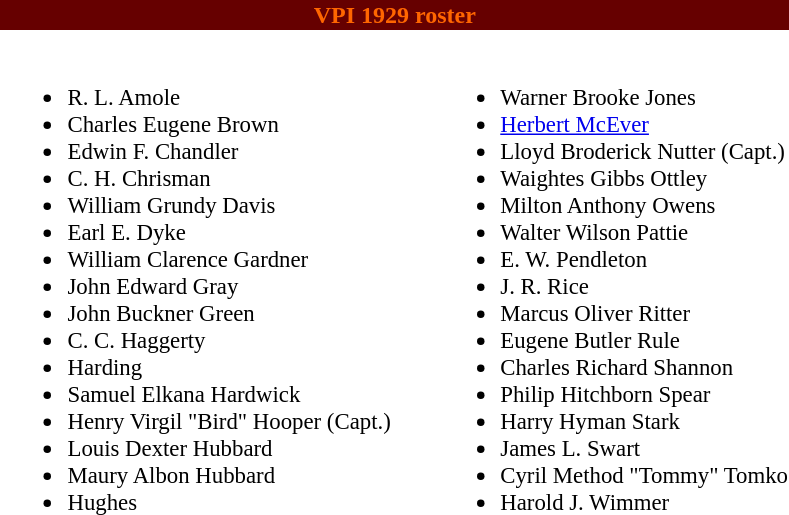<table class="toccolours" style="text-align: left;">
<tr>
<th colspan="9" style="background:#660000;color:#FF6600;text-align:center;"><span><strong>VPI 1929 roster</strong></span></th>
</tr>
<tr>
<td></td>
<td style="font-size:95%; vertical-align:top;"><br><ul><li>R. L. Amole</li><li>Charles Eugene Brown</li><li>Edwin F. Chandler</li><li>C. H. Chrisman</li><li>William Grundy Davis</li><li>Earl E. Dyke</li><li>William Clarence Gardner</li><li>John Edward Gray</li><li>John Buckner Green</li><li>C. C. Haggerty</li><li>Harding</li><li>Samuel Elkana Hardwick</li><li>Henry Virgil "Bird" Hooper (Capt.)</li><li>Louis Dexter Hubbard</li><li>Maury Albon Hubbard</li><li>Hughes</li></ul></td>
<td style="width: 25px;"></td>
<td style="font-size:95%; vertical-align:top;"><br><ul><li>Warner Brooke Jones</li><li><a href='#'>Herbert McEver</a></li><li>Lloyd Broderick Nutter (Capt.)</li><li>Waightes Gibbs Ottley</li><li>Milton Anthony Owens</li><li>Walter Wilson Pattie</li><li>E. W. Pendleton</li><li>J. R. Rice</li><li>Marcus Oliver Ritter</li><li>Eugene Butler Rule</li><li>Charles Richard Shannon</li><li>Philip Hitchborn Spear</li><li>Harry Hyman Stark</li><li>James L. Swart</li><li>Cyril Method "Tommy" Tomko</li><li>Harold J. Wimmer</li></ul></td>
</tr>
</table>
